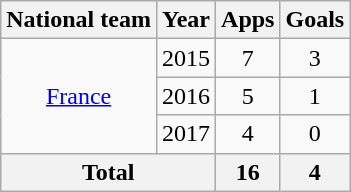<table class="wikitable" style="text-align:center">
<tr>
<th>National team</th>
<th>Year</th>
<th>Apps</th>
<th>Goals</th>
</tr>
<tr>
<td rowspan=3><a href='#'>France</a></td>
<td>2015</td>
<td>7</td>
<td>3</td>
</tr>
<tr>
<td>2016</td>
<td>5</td>
<td>1</td>
</tr>
<tr>
<td>2017</td>
<td>4</td>
<td>0</td>
</tr>
<tr>
<th colspan=2>Total</th>
<th>16</th>
<th>4</th>
</tr>
</table>
